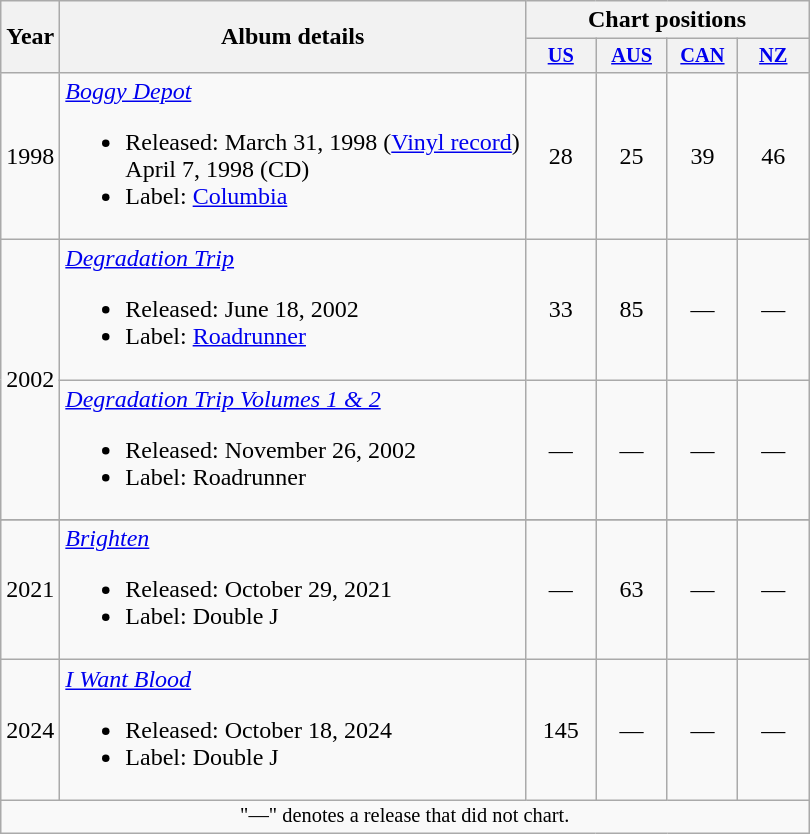<table class="wikitable">
<tr>
<th scope="col" rowspan="2">Year</th>
<th scope="col" rowspan="2">Album details</th>
<th scope="col" colspan="4">Chart positions</th>
</tr>
<tr>
<th scope="col" style="width:3em;font-size:85%"><a href='#'>US</a><br></th>
<th style="width:3em;font-size:85%"><a href='#'>AUS</a><br></th>
<th scope="col" style="width:3em;font-size:85%"><a href='#'>CAN</a><br></th>
<th scope="col" style="width:3em;font-size:85%"><a href='#'>NZ</a><br></th>
</tr>
<tr>
<td>1998</td>
<td><em><a href='#'>Boggy Depot</a></em><br><ul><li>Released: March 31, 1998 (<a href='#'>Vinyl record</a>)<br>April 7, 1998 (CD)</li><li>Label: <a href='#'>Columbia</a></li></ul></td>
<td align="center">28</td>
<td align="center">25</td>
<td align="center">39</td>
<td align="center">46</td>
</tr>
<tr>
<td rowspan="2">2002</td>
<td><em><a href='#'>Degradation Trip</a></em><br><ul><li>Released: June 18, 2002</li><li>Label: <a href='#'>Roadrunner</a></li></ul></td>
<td align="center">33</td>
<td align="center">85</td>
<td align="center">—</td>
<td align="center">—</td>
</tr>
<tr>
<td><em><a href='#'>Degradation Trip Volumes 1 & 2</a></em><br><ul><li>Released: November 26, 2002</li><li>Label: Roadrunner</li></ul></td>
<td align="center">—</td>
<td align="center">—</td>
<td align="center">—</td>
<td align="center">—</td>
</tr>
<tr>
</tr>
<tr>
<td>2021</td>
<td><em><a href='#'>Brighten</a></em><br><ul><li>Released: October 29, 2021</li><li>Label: Double J</li></ul></td>
<td align="center">—</td>
<td align="center">63</td>
<td align="center">—</td>
<td align="center">—</td>
</tr>
<tr>
<td>2024</td>
<td><em><a href='#'>I Want Blood</a></em><br><ul><li>Released: October 18, 2024</li><li>Label: Double J</li></ul></td>
<td align="center">145<br></td>
<td align="center">—</td>
<td align="center">—</td>
<td align="center">—</td>
</tr>
<tr>
<td align="center" colspan="6" style="font-size: 85%">"—" denotes a release that did not chart.</td>
</tr>
</table>
